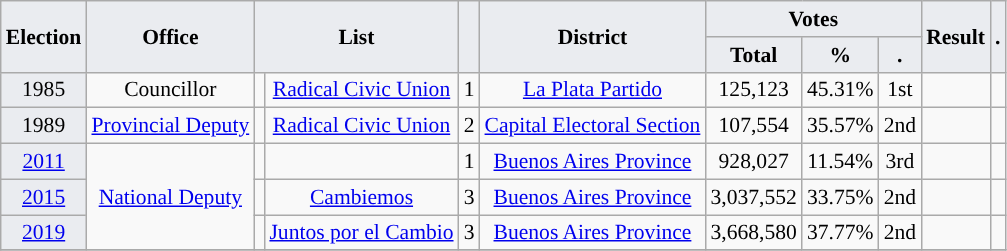<table class="wikitable" style="font-size:90%; text-align:center;">
<tr>
<th style="background-color:#EAECF0;" rowspan=2>Election</th>
<th style="background-color:#EAECF0;" rowspan=2>Office</th>
<th style="background-color:#EAECF0;" colspan=2 rowspan=2>List</th>
<th style="background-color:#EAECF0;" rowspan=2></th>
<th style="background-color:#EAECF0;" rowspan=2>District</th>
<th style="background-color:#EAECF0;" colspan=3>Votes</th>
<th style="background-color:#EAECF0;" rowspan=2>Result</th>
<th style="background-color:#EAECF0;" rowspan=2>.</th>
</tr>
<tr>
<th style="background-color:#EAECF0;">Total</th>
<th style="background-color:#EAECF0;">%</th>
<th style="background-color:#EAECF0;">.</th>
</tr>
<tr>
<td style="background-color:#EAECF0;">1985</td>
<td>Councillor</td>
<td style="background-color:"></td>
<td><a href='#'>Radical Civic Union</a></td>
<td>1</td>
<td><a href='#'>La Plata Partido</a></td>
<td>125,123</td>
<td>45.31%</td>
<td>1st</td>
<td></td>
<td></td>
</tr>
<tr>
<td style="background-color:#EAECF0;">1989</td>
<td><a href='#'>Provincial Deputy</a></td>
<td style="background-color:"></td>
<td><a href='#'>Radical Civic Union</a></td>
<td>2</td>
<td><a href='#'>Capital Electoral Section</a></td>
<td>107,554</td>
<td>35.57%</td>
<td>2nd</td>
<td></td>
<td></td>
</tr>
<tr>
<td style="background-color:#EAECF0;"><a href='#'>2011</a></td>
<td rowspan=3><a href='#'>National Deputy</a></td>
<td style="background-color:"></td>
<td></td>
<td>1</td>
<td><a href='#'>Buenos Aires Province</a></td>
<td>928,027</td>
<td>11.54%</td>
<td>3rd</td>
<td></td>
<td></td>
</tr>
<tr>
<td style="background-color:#EAECF0;"><a href='#'>2015</a></td>
<td style="background-color:"></td>
<td><a href='#'>Cambiemos</a></td>
<td>3</td>
<td><a href='#'>Buenos Aires Province</a></td>
<td>3,037,552</td>
<td>33.75%</td>
<td>2nd</td>
<td></td>
<td></td>
</tr>
<tr>
<td style="background-color:#EAECF0;"><a href='#'>2019</a></td>
<td style="background-color:"></td>
<td><a href='#'>Juntos por el Cambio</a></td>
<td>3</td>
<td><a href='#'>Buenos Aires Province</a></td>
<td>3,668,580</td>
<td>37.77%</td>
<td>2nd</td>
<td></td>
<td></td>
</tr>
<tr>
</tr>
</table>
